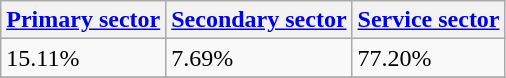<table class="wikitable" border="1">
<tr>
<th><a href='#'>Primary sector</a></th>
<th><a href='#'>Secondary sector</a></th>
<th><a href='#'>Service sector</a></th>
</tr>
<tr>
<td>15.11%</td>
<td>7.69%</td>
<td>77.20%</td>
</tr>
<tr>
</tr>
</table>
